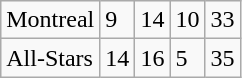<table class="wikitable">
<tr>
<td>Montreal</td>
<td>9</td>
<td>14</td>
<td>10</td>
<td>33</td>
</tr>
<tr>
<td>All-Stars</td>
<td>14</td>
<td>16</td>
<td>5</td>
<td>35</td>
</tr>
</table>
